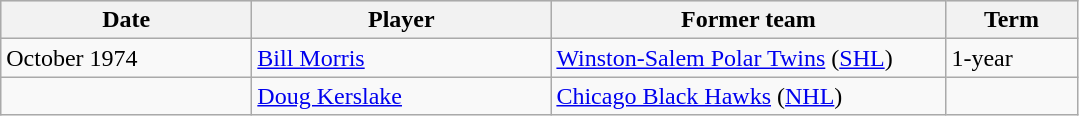<table class="wikitable">
<tr style="background:#ddd; text-align:center;">
<th style="width: 10em;">Date</th>
<th style="width: 12em;">Player</th>
<th style="width: 16em;">Former team</th>
<th style="width: 5em;">Term</th>
</tr>
<tr>
<td>October 1974</td>
<td><a href='#'>Bill Morris</a></td>
<td><a href='#'>Winston-Salem Polar Twins</a> (<a href='#'>SHL</a>)</td>
<td>1-year</td>
</tr>
<tr>
<td></td>
<td><a href='#'>Doug Kerslake</a></td>
<td><a href='#'>Chicago Black Hawks</a> (<a href='#'>NHL</a>)</td>
<td></td>
</tr>
</table>
